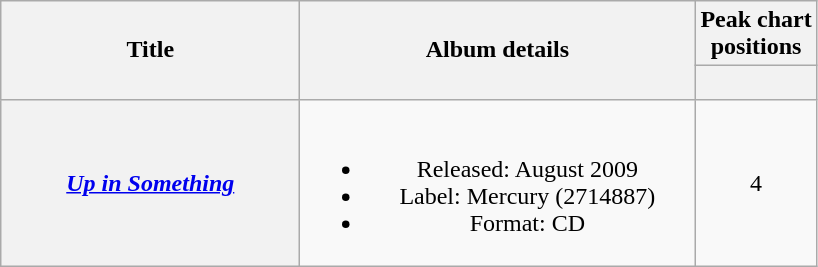<table class="wikitable plainrowheaders" style="text-align:center;" border="1">
<tr>
<th scope="col" rowspan="2" style="width:12em;">Title</th>
<th scope="col" rowspan="2" style="width:16em;">Album details</th>
<th scope="col" colspan="1">Peak chart<br>positions</th>
</tr>
<tr>
<th scope="col" style="font-size:85%"><a href='#'></a><br></th>
</tr>
<tr>
<th scope="row"><em><a href='#'>Up in Something</a></em></th>
<td><br><ul><li>Released: August 2009</li><li>Label: Mercury (2714887)</li><li>Format: CD</li></ul></td>
<td>4</td>
</tr>
</table>
